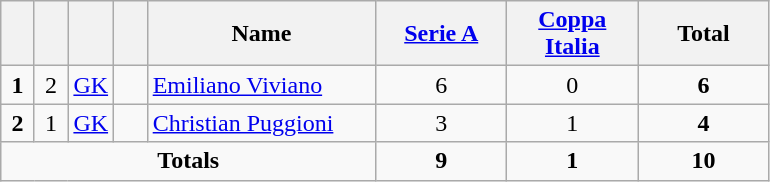<table class="wikitable" style="text-align:center">
<tr>
<th width=15></th>
<th width=15></th>
<th width=15></th>
<th width=15></th>
<th width=145>Name</th>
<th width=80><strong><a href='#'>Serie A</a></strong></th>
<th width=80><strong><a href='#'>Coppa Italia</a></strong></th>
<th width=80>Total</th>
</tr>
<tr>
<td><strong>1</strong></td>
<td>2</td>
<td><a href='#'>GK</a></td>
<td></td>
<td align=left><a href='#'>Emiliano Viviano</a></td>
<td>6</td>
<td>0</td>
<td><strong>6</strong></td>
</tr>
<tr>
<td><strong>2</strong></td>
<td>1</td>
<td><a href='#'>GK</a></td>
<td></td>
<td align=left><a href='#'>Christian Puggioni</a></td>
<td>3</td>
<td>1</td>
<td><strong>4</strong></td>
</tr>
<tr>
<td colspan=5><strong>Totals</strong></td>
<td><strong>9</strong></td>
<td><strong>1</strong></td>
<td><strong>10</strong></td>
</tr>
</table>
